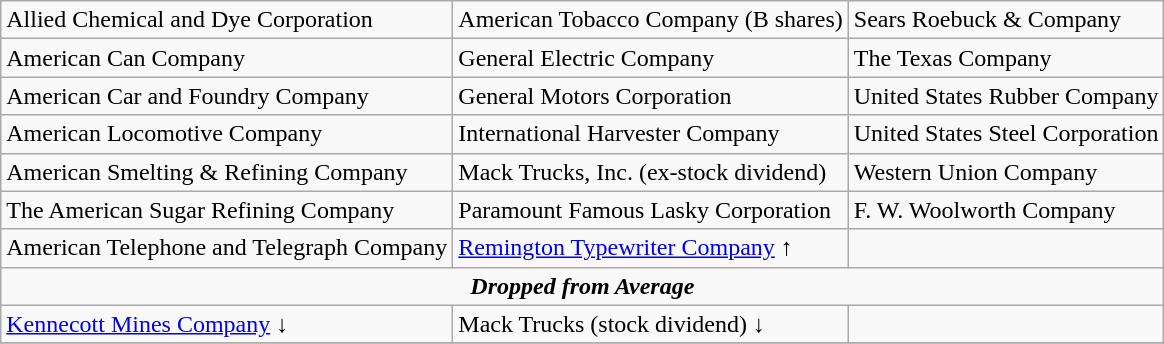<table class="wikitable" border="1">
<tr>
<td>Allied Chemical and Dye Corporation</td>
<td>American Tobacco Company (B shares)</td>
<td>Sears Roebuck & Company</td>
</tr>
<tr>
<td>American Can Company</td>
<td>General Electric Company</td>
<td>The Texas Company</td>
</tr>
<tr>
<td>American Car and Foundry Company</td>
<td>General Motors Corporation</td>
<td>United States Rubber Company</td>
</tr>
<tr>
<td>American Locomotive Company</td>
<td>International Harvester Company</td>
<td>United States Steel Corporation</td>
</tr>
<tr>
<td>American Smelting & Refining Company</td>
<td>Mack Trucks, Inc. (ex-stock dividend)</td>
<td>Western Union Company</td>
</tr>
<tr>
<td>The American Sugar Refining Company</td>
<td>Paramount Famous Lasky Corporation</td>
<td>F. W. Woolworth Company</td>
</tr>
<tr>
<td>American Telephone and Telegraph Company</td>
<td><a href='#'>Remington Typewriter Company</a> ↑</td>
</tr>
<tr>
<td colspan="3" align="center"><strong><em>Dropped from Average</em></strong></td>
</tr>
<tr>
<td><a href='#'>Kennecott Mines Company</a> ↓</td>
<td>Mack Trucks (stock dividend) ↓</td>
<td></td>
</tr>
<tr>
</tr>
</table>
